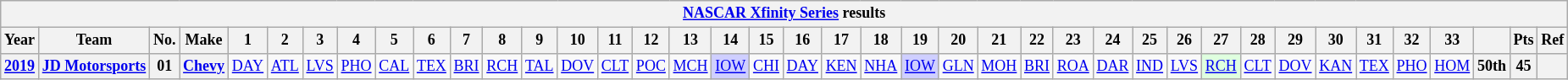<table class="wikitable" style="text-align:center; font-size:75%">
<tr>
<th colspan=40><a href='#'>NASCAR Xfinity Series</a> results</th>
</tr>
<tr>
<th>Year</th>
<th>Team</th>
<th>No.</th>
<th>Make</th>
<th>1</th>
<th>2</th>
<th>3</th>
<th>4</th>
<th>5</th>
<th>6</th>
<th>7</th>
<th>8</th>
<th>9</th>
<th>10</th>
<th>11</th>
<th>12</th>
<th>13</th>
<th>14</th>
<th>15</th>
<th>16</th>
<th>17</th>
<th>18</th>
<th>19</th>
<th>20</th>
<th>21</th>
<th>22</th>
<th>23</th>
<th>24</th>
<th>25</th>
<th>26</th>
<th>27</th>
<th>28</th>
<th>29</th>
<th>30</th>
<th>31</th>
<th>32</th>
<th>33</th>
<th></th>
<th>Pts</th>
<th>Ref</th>
</tr>
<tr>
<th><a href='#'>2019</a></th>
<th><a href='#'>JD Motorsports</a></th>
<th>01</th>
<th><a href='#'>Chevy</a></th>
<td><a href='#'>DAY</a></td>
<td><a href='#'>ATL</a></td>
<td><a href='#'>LVS</a></td>
<td><a href='#'>PHO</a></td>
<td><a href='#'>CAL</a></td>
<td><a href='#'>TEX</a></td>
<td><a href='#'>BRI</a></td>
<td><a href='#'>RCH</a></td>
<td><a href='#'>TAL</a></td>
<td><a href='#'>DOV</a></td>
<td><a href='#'>CLT</a></td>
<td><a href='#'>POC</a></td>
<td><a href='#'>MCH</a></td>
<td style="background:#CFCFFF;"><a href='#'>IOW</a><br></td>
<td><a href='#'>CHI</a></td>
<td><a href='#'>DAY</a></td>
<td><a href='#'>KEN</a></td>
<td><a href='#'>NHA</a></td>
<td style="background:#CFCFFF;"><a href='#'>IOW</a><br></td>
<td><a href='#'>GLN</a></td>
<td><a href='#'>MOH</a></td>
<td><a href='#'>BRI</a></td>
<td><a href='#'>ROA</a></td>
<td><a href='#'>DAR</a></td>
<td><a href='#'>IND</a></td>
<td><a href='#'>LVS</a></td>
<td style="background:#DFFFDF;"><a href='#'>RCH</a><br></td>
<td><a href='#'>CLT</a></td>
<td><a href='#'>DOV</a></td>
<td><a href='#'>KAN</a></td>
<td><a href='#'>TEX</a></td>
<td><a href='#'>PHO</a></td>
<td><a href='#'>HOM</a></td>
<th>50th</th>
<th>45</th>
<th></th>
</tr>
</table>
